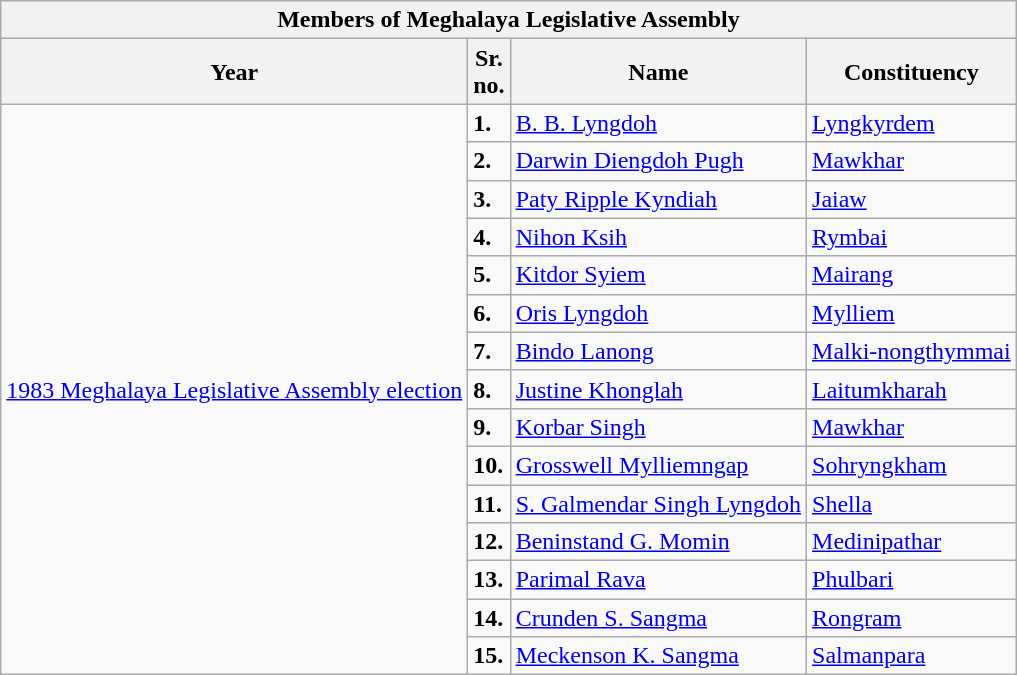<table class="wikitable sortable">
<tr>
<th colspan="4">Members of Meghalaya Legislative Assembly</th>
</tr>
<tr>
<th>Year</th>
<th>Sr.<br>no.</th>
<th>Name</th>
<th>Constituency</th>
</tr>
<tr>
<td rowspan="15"><a href='#'>1983 Meghalaya Legislative Assembly election</a></td>
<td><strong>1.</strong></td>
<td><a href='#'>B. B. Lyngdoh</a></td>
<td><a href='#'>Lyngkyrdem</a></td>
</tr>
<tr>
<td><strong>2.</strong></td>
<td><a href='#'>Darwin Diengdoh Pugh</a></td>
<td><a href='#'>Mawkhar</a></td>
</tr>
<tr>
<td><strong>3.</strong></td>
<td><a href='#'>Paty Ripple Kyndiah</a></td>
<td><a href='#'>Jaiaw</a></td>
</tr>
<tr>
<td><strong>4.</strong></td>
<td><a href='#'>Nihon Ksih</a></td>
<td><a href='#'>Rymbai</a></td>
</tr>
<tr>
<td><strong>5.</strong></td>
<td><a href='#'>Kitdor Syiem</a></td>
<td><a href='#'>Mairang</a></td>
</tr>
<tr>
<td><strong>6.</strong></td>
<td><a href='#'>Oris Lyngdoh</a></td>
<td><a href='#'>Mylliem</a></td>
</tr>
<tr>
<td><strong>7.</strong></td>
<td><a href='#'>Bindo Lanong</a></td>
<td><a href='#'>Malki-nongthymmai</a></td>
</tr>
<tr>
<td><strong>8.</strong></td>
<td><a href='#'>Justine Khonglah</a></td>
<td><a href='#'>Laitumkharah</a></td>
</tr>
<tr>
<td><strong>9.</strong></td>
<td><a href='#'>Korbar Singh</a></td>
<td><a href='#'>Mawkhar</a></td>
</tr>
<tr>
<td><strong>10.</strong></td>
<td><a href='#'>Grosswell Mylliemngap</a></td>
<td><a href='#'>Sohryngkham</a></td>
</tr>
<tr>
<td><strong>11.</strong></td>
<td><a href='#'>S. Galmendar Singh Lyngdoh</a></td>
<td><a href='#'>Shella</a></td>
</tr>
<tr>
<td><strong>12.</strong></td>
<td><a href='#'>Beninstand G. Momin</a></td>
<td><a href='#'>Medinipathar</a></td>
</tr>
<tr>
<td><strong>13.</strong></td>
<td><a href='#'>Parimal Rava</a></td>
<td><a href='#'>Phulbari</a></td>
</tr>
<tr>
<td><strong>14.</strong></td>
<td><a href='#'>Crunden S. Sangma</a></td>
<td><a href='#'>Rongram</a></td>
</tr>
<tr>
<td><strong>15.</strong></td>
<td><a href='#'>Meckenson K. Sangma</a></td>
<td><a href='#'>Salmanpara</a></td>
</tr>
</table>
